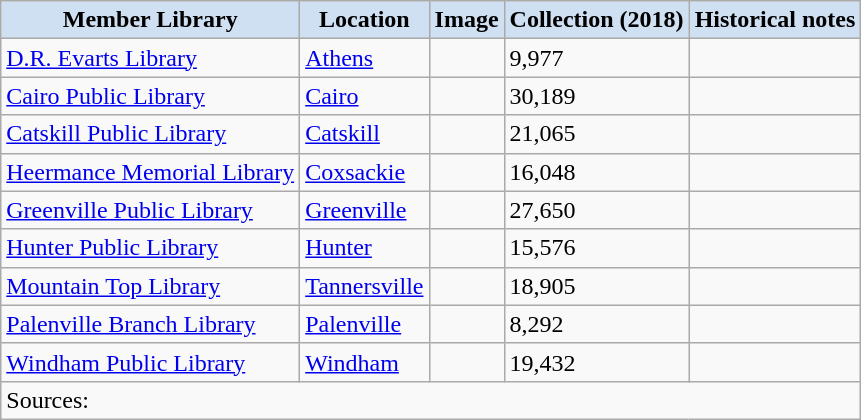<table class="wikitable sortable" align="center">
<tr>
<th style="background-color:#cee0f2;"><strong>Member Library</strong></th>
<th style="background-color:#cee0f2;"><strong>Location</strong></th>
<th style="background-color:#cee0f2;" class="unsortable"><strong>Image</strong></th>
<th style="background-color:#cee0f2;" data-sort-type="number"><strong>Collection</strong> (2018)</th>
<th style="background-color:#cee0f2;" class="unsortable"><strong>Historical notes</strong></th>
</tr>
<tr>
<td><a href='#'>D.R. Evarts Library</a></td>
<td><a href='#'>Athens</a></td>
<td></td>
<td>9,977</td>
<td></td>
</tr>
<tr>
<td><a href='#'>Cairo Public Library</a></td>
<td><a href='#'>Cairo</a></td>
<td></td>
<td>30,189</td>
<td></td>
</tr>
<tr>
<td><a href='#'>Catskill Public Library</a></td>
<td><a href='#'>Catskill</a></td>
<td></td>
<td>21,065</td>
<td></td>
</tr>
<tr>
<td><a href='#'>Heermance Memorial Library</a></td>
<td><a href='#'>Coxsackie</a></td>
<td></td>
<td>16,048</td>
<td></td>
</tr>
<tr>
<td><a href='#'>Greenville Public Library</a></td>
<td><a href='#'>Greenville</a></td>
<td></td>
<td>27,650</td>
<td></td>
</tr>
<tr>
<td><a href='#'>Hunter Public Library</a></td>
<td><a href='#'>Hunter</a></td>
<td></td>
<td>15,576</td>
<td></td>
</tr>
<tr>
<td><a href='#'>Mountain Top Library</a></td>
<td><a href='#'>Tannersville</a></td>
<td></td>
<td>18,905</td>
<td></td>
</tr>
<tr>
<td><a href='#'>Palenville Branch Library</a></td>
<td><a href='#'>Palenville</a></td>
<td></td>
<td>8,292</td>
<td></td>
</tr>
<tr>
<td><a href='#'>Windham Public Library</a></td>
<td><a href='#'>Windham</a></td>
<td></td>
<td>19,432</td>
<td></td>
</tr>
<tr class="sortbottom">
<td colspan= 5>Sources:</td>
</tr>
</table>
